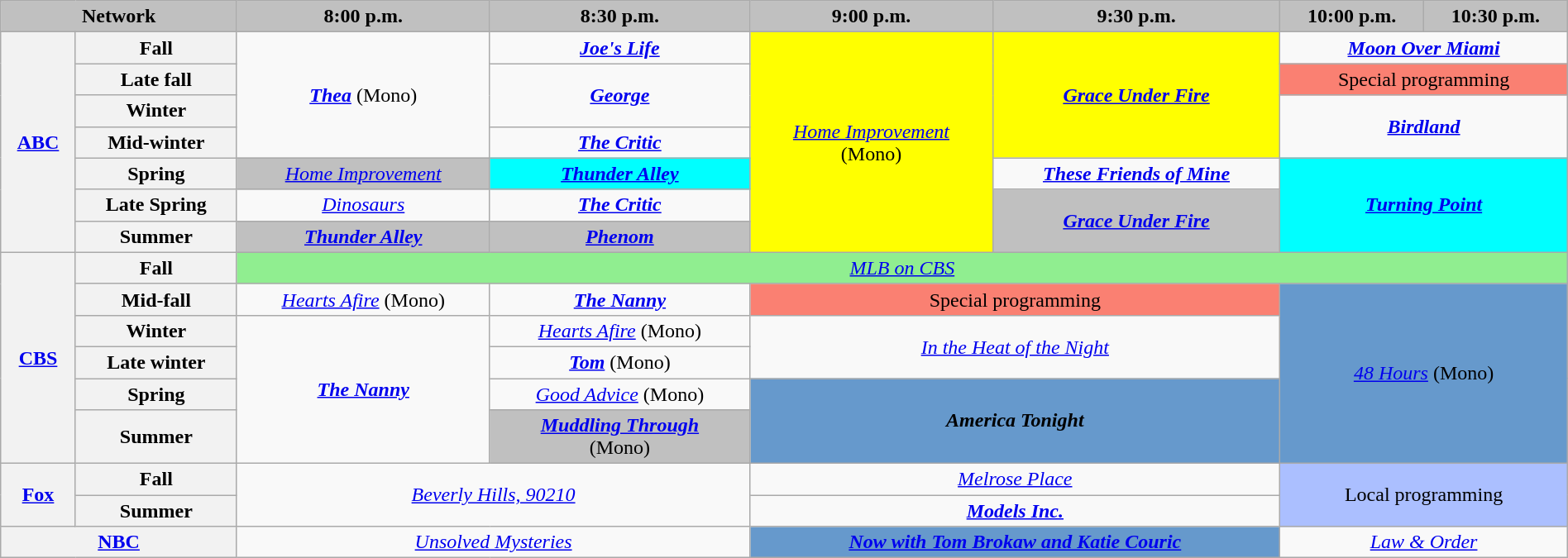<table class="wikitable" style="width:100%;margin-right:0;text-align:center">
<tr>
<th colspan="2" style="background-color:#C0C0C0;text-align:center">Network</th>
<th style="background-color:#C0C0C0;text-align:center">8:00 p.m.</th>
<th style="background-color:#C0C0C0;text-align:center">8:30 p.m.</th>
<th style="background-color:#C0C0C0;text-align:center">9:00 p.m.</th>
<th style="background-color:#C0C0C0;text-align:center">9:30 p.m.</th>
<th style="background-color:#C0C0C0;text-align:center">10:00 p.m.</th>
<th style="background-color:#C0C0C0;text-align:center">10:30 p.m.</th>
</tr>
<tr>
<th rowspan="7"><a href='#'>ABC</a></th>
<th>Fall</th>
<td rowspan="4"><strong><em><a href='#'>Thea</a></em></strong> (Mono)</td>
<td><strong><em><a href='#'>Joe's Life</a></em></strong></td>
<td rowspan="7" style="background:yellow;"><em><a href='#'>Home Improvement</a></em><br>(Mono) </td>
<td rowspan="4" style="background:yellow;"><strong><em><a href='#'>Grace Under Fire</a></em></strong> </td>
<td colspan="2"><strong><em><a href='#'>Moon Over Miami</a></em></strong></td>
</tr>
<tr>
<th>Late fall</th>
<td rowspan="2"><strong><em><a href='#'>George</a></em></strong></td>
<td colspan="2" style="background:#FA8072;">Special programming</td>
</tr>
<tr>
<th>Winter</th>
<td rowspan="2" colspan="2"><strong><em><a href='#'>Birdland</a></em></strong></td>
</tr>
<tr>
<th>Mid-winter</th>
<td><strong><em><a href='#'>The Critic</a></em></strong></td>
</tr>
<tr>
<th>Spring</th>
<td style="background:#C0C0C0;"><em><a href='#'>Home Improvement</a></em> </td>
<td style="background:cyan;"><strong><em><a href='#'>Thunder Alley</a></em></strong> </td>
<td><strong><em><a href='#'>These Friends of Mine</a></em></strong></td>
<td rowspan="3" colspan="2" style="background:cyan;"><strong><em><a href='#'>Turning Point</a></em></strong> </td>
</tr>
<tr>
<th>Late Spring</th>
<td><em><a href='#'>Dinosaurs</a></em></td>
<td><strong><em><a href='#'>The Critic</a></em></strong></td>
<td rowspan="2" style="background:#C0C0C0;"><strong><em><a href='#'>Grace Under Fire</a></em></strong> </td>
</tr>
<tr>
<th>Summer</th>
<td style="background:#C0C0C0;"><strong><em><a href='#'>Thunder Alley</a></em></strong> </td>
<td style="background:#C0C0C0;"><strong><em><a href='#'>Phenom</a></em></strong> </td>
</tr>
<tr>
<th rowspan="6"><a href='#'>CBS</a></th>
<th>Fall</th>
<td colspan="6" style="background:lightgreen;"><em><a href='#'>MLB on CBS</a></em></td>
</tr>
<tr>
<th>Mid-fall</th>
<td><em><a href='#'>Hearts Afire</a></em> (Mono)</td>
<td><strong><em><a href='#'>The Nanny</a></em></strong></td>
<td colspan="2" style="background:#FA8072;">Special programming</td>
<td colspan="2" rowspan="5" style="background:#6699CC;"><em><a href='#'>48 Hours</a></em> (Mono)</td>
</tr>
<tr>
<th>Winter</th>
<td rowspan="4"><strong><em><a href='#'>The Nanny</a></em></strong></td>
<td><em><a href='#'>Hearts Afire</a></em> (Mono)</td>
<td colspan="2" rowspan="2"><em><a href='#'>In the Heat of the Night</a></em></td>
</tr>
<tr>
<th>Late winter</th>
<td><strong><em><a href='#'>Tom</a></em></strong> (Mono)</td>
</tr>
<tr>
<th>Spring</th>
<td><em><a href='#'>Good Advice</a></em> (Mono)</td>
<td colspan="2" rowspan="2" style="background:#6699CC;"><strong><em>America Tonight</em></strong></td>
</tr>
<tr>
<th>Summer</th>
<td style="background:#C0C0C0;"><strong><em><a href='#'>Muddling Through</a></em></strong><br>(Mono) </td>
</tr>
<tr>
<th rowspan="2"><a href='#'>Fox</a></th>
<th>Fall</th>
<td colspan="2" rowspan="2"><em><a href='#'>Beverly Hills, 90210</a></em></td>
<td colspan="2"><em><a href='#'>Melrose Place</a></em></td>
<td style="background-color:#abbfff;" colspan="2" rowspan="2">Local programming</td>
</tr>
<tr>
<th>Summer</th>
<td colspan="2"><strong><em><a href='#'>Models Inc.</a></em></strong></td>
</tr>
<tr>
<th colspan="2"><a href='#'>NBC</a></th>
<td colspan="2"><em><a href='#'>Unsolved Mysteries</a></em></td>
<td colspan="2" style="background:#6699CC;"><strong><em><a href='#'>Now with Tom Brokaw and Katie Couric</a></em></strong></td>
<td colspan="2"><em><a href='#'>Law & Order</a></em></td>
</tr>
</table>
